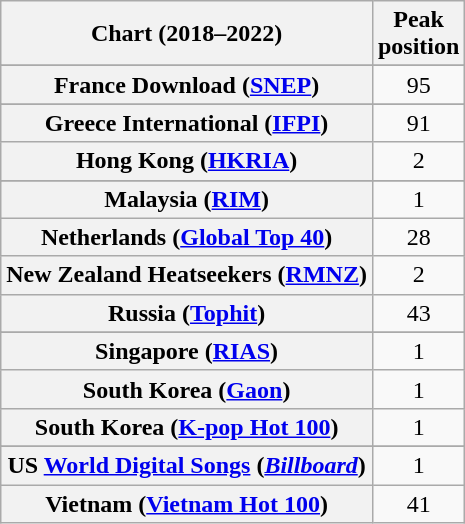<table class="wikitable sortable plainrowheaders" style="text-align:center">
<tr>
<th scope="col">Chart (2018–2022)</th>
<th scope="col">Peak<br>position</th>
</tr>
<tr>
</tr>
<tr>
<th scope="row">France Download (<a href='#'>SNEP</a>)</th>
<td>95</td>
</tr>
<tr>
</tr>
<tr>
<th scope="row">Greece International (<a href='#'>IFPI</a>)</th>
<td>91</td>
</tr>
<tr>
<th scope="row">Hong Kong (<a href='#'>HKRIA</a>)</th>
<td style="text-align:center;">2</td>
</tr>
<tr>
</tr>
<tr>
</tr>
<tr>
<th scope="row">Malaysia (<a href='#'>RIM</a>)</th>
<td>1</td>
</tr>
<tr>
<th scope="row">Netherlands (<a href='#'>Global Top 40</a>)</th>
<td>28</td>
</tr>
<tr>
<th scope="row">New Zealand Heatseekers (<a href='#'>RMNZ</a>)</th>
<td>2</td>
</tr>
<tr>
<th scope="row">Russia (<a href='#'>Tophit</a>)</th>
<td>43</td>
</tr>
<tr>
</tr>
<tr>
<th scope="row">Singapore (<a href='#'>RIAS</a>)</th>
<td>1</td>
</tr>
<tr>
<th scope="row">South Korea (<a href='#'>Gaon</a>)</th>
<td>1</td>
</tr>
<tr>
<th scope="row">South Korea (<a href='#'>K-pop Hot 100</a>)</th>
<td>1</td>
</tr>
<tr>
</tr>
<tr>
</tr>
<tr>
<th scope="row">US <a href='#'>World Digital Songs</a> (<em><a href='#'>Billboard</a></em>)</th>
<td>1</td>
</tr>
<tr>
<th scope="row">Vietnam (<a href='#'>Vietnam Hot 100</a>)</th>
<td>41</td>
</tr>
</table>
